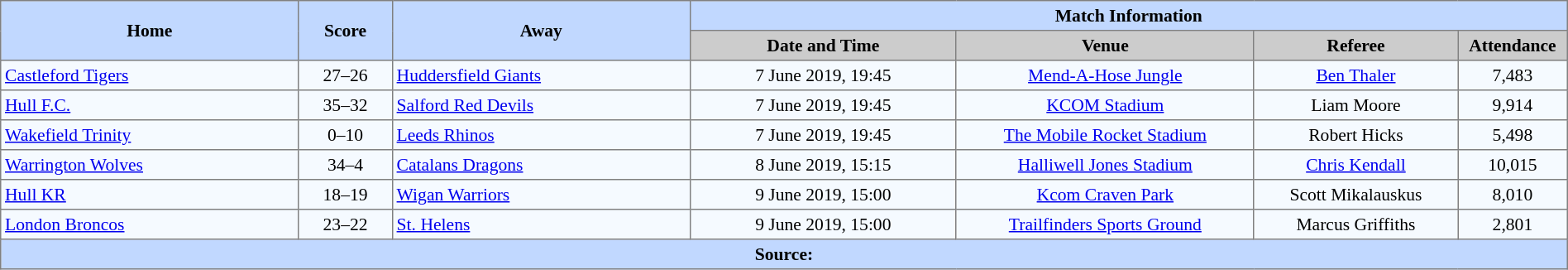<table border="1" style="border-collapse:collapse; font-size:90%; text-align:center;" cellpadding="3" cellspacing="0" width="100%">
<tr bgcolor="#C1D8FF">
<th rowspan="2" width="19%">Home</th>
<th rowspan="2" width="6%">Score</th>
<th rowspan="2" width="19%">Away</th>
<th colspan="4">Match Information</th>
</tr>
<tr bgcolor="#CCCCCC">
<th width="17%">Date and Time</th>
<th width="19%">Venue</th>
<th width="13%">Referee</th>
<th width="7%">Attendance</th>
</tr>
<tr bgcolor="#F5FAFF">
<td align="left"> <a href='#'>Castleford Tigers</a></td>
<td>27–26</td>
<td align="left"> <a href='#'>Huddersfield Giants</a></td>
<td>7 June 2019, 19:45</td>
<td><a href='#'>Mend-A-Hose Jungle</a></td>
<td><a href='#'>Ben Thaler</a></td>
<td>7,483</td>
</tr>
<tr bgcolor="#F5FAFF">
<td align="left"> <a href='#'>Hull F.C.</a></td>
<td>35–32</td>
<td align="left"> <a href='#'>Salford Red Devils</a></td>
<td>7 June 2019, 19:45</td>
<td><a href='#'>KCOM Stadium</a></td>
<td>Liam Moore</td>
<td>9,914</td>
</tr>
<tr bgcolor="#F5FAFF">
<td align="left"> <a href='#'>Wakefield Trinity</a></td>
<td>0–10</td>
<td align="left"> <a href='#'>Leeds Rhinos</a></td>
<td>7 June 2019, 19:45</td>
<td><a href='#'>The Mobile Rocket Stadium</a></td>
<td>Robert Hicks</td>
<td>5,498</td>
</tr>
<tr bgcolor="#F5FAFF">
<td align="left"> <a href='#'>Warrington Wolves</a></td>
<td>34–4</td>
<td align="left"> <a href='#'>Catalans Dragons</a></td>
<td>8 June 2019, 15:15</td>
<td><a href='#'>Halliwell Jones Stadium</a></td>
<td><a href='#'>Chris Kendall</a></td>
<td>10,015</td>
</tr>
<tr bgcolor="#F5FAFF">
<td align="left"> <a href='#'>Hull KR</a></td>
<td>18–19</td>
<td align="left"> <a href='#'>Wigan Warriors</a></td>
<td>9 June 2019, 15:00</td>
<td><a href='#'>Kcom Craven Park</a></td>
<td>Scott Mikalauskus</td>
<td>8,010</td>
</tr>
<tr bgcolor="#F5FAFF">
<td align="left"> <a href='#'>London Broncos</a></td>
<td>23–22 </td>
<td align="left"> <a href='#'>St. Helens</a></td>
<td>9 June 2019, 15:00</td>
<td><a href='#'>Trailfinders Sports Ground</a></td>
<td>Marcus Griffiths</td>
<td>2,801</td>
</tr>
<tr style="background:#c1d8ff;">
<th colspan="7">Source:</th>
</tr>
</table>
